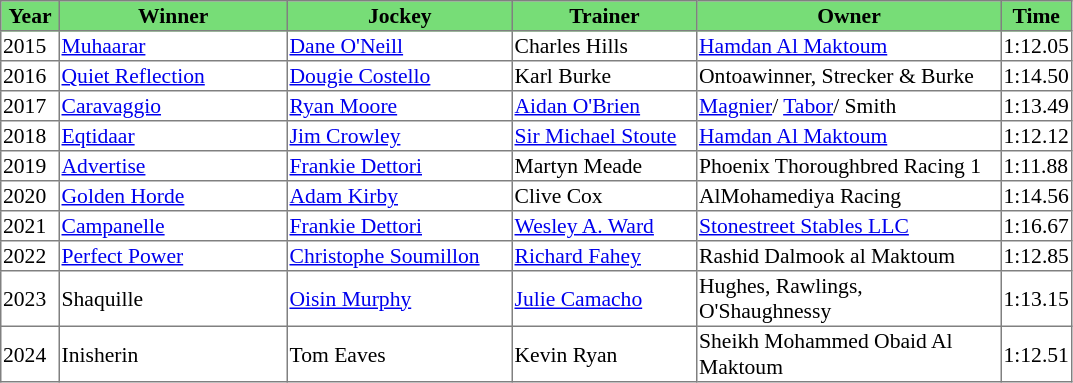<table class = "sortable" | border="1" style="border-collapse: collapse; font-size:90%">
<tr bgcolor="#77dd77" align="center">
<th style="width:36px;">Year</th>
<th style="width:149px;">Winner</th>
<th style="width:147px;">Jockey</th>
<th style="width:120px;">Trainer</th>
<th style="width:200px;">Owner</th>
<th>Time</th>
</tr>
<tr>
<td>2015</td>
<td><a href='#'>Muhaarar</a></td>
<td><a href='#'>Dane O'Neill</a></td>
<td>Charles Hills</td>
<td><a href='#'>Hamdan Al Maktoum</a></td>
<td>1:12.05</td>
</tr>
<tr>
<td>2016</td>
<td><a href='#'>Quiet Reflection</a></td>
<td><a href='#'>Dougie Costello</a></td>
<td>Karl Burke</td>
<td>Ontoawinner, Strecker & Burke</td>
<td>1:14.50</td>
</tr>
<tr>
<td>2017</td>
<td><a href='#'>Caravaggio</a></td>
<td><a href='#'>Ryan Moore</a></td>
<td><a href='#'>Aidan O'Brien</a></td>
<td><a href='#'>Magnier</a>/ <a href='#'>Tabor</a>/ Smith </td>
<td>1:13.49</td>
</tr>
<tr>
<td>2018</td>
<td><a href='#'>Eqtidaar</a></td>
<td><a href='#'>Jim Crowley</a></td>
<td><a href='#'>Sir Michael Stoute</a></td>
<td><a href='#'>Hamdan Al Maktoum</a></td>
<td>1:12.12</td>
</tr>
<tr>
<td>2019</td>
<td><a href='#'>Advertise</a></td>
<td><a href='#'>Frankie Dettori</a></td>
<td>Martyn Meade</td>
<td>Phoenix Thoroughbred Racing 1</td>
<td>1:11.88</td>
</tr>
<tr>
<td>2020</td>
<td><a href='#'>Golden Horde</a></td>
<td><a href='#'>Adam Kirby</a></td>
<td>Clive Cox</td>
<td>AlMohamediya Racing</td>
<td>1:14.56</td>
</tr>
<tr>
<td>2021</td>
<td><a href='#'>Campanelle</a> </td>
<td><a href='#'>Frankie Dettori</a></td>
<td><a href='#'>Wesley A. Ward</a></td>
<td><a href='#'>Stonestreet Stables LLC</a></td>
<td>1:16.67</td>
</tr>
<tr>
<td>2022</td>
<td><a href='#'>Perfect Power</a></td>
<td><a href='#'>Christophe Soumillon</a></td>
<td><a href='#'>Richard Fahey</a></td>
<td>Rashid Dalmook al Maktoum</td>
<td>1:12.85</td>
</tr>
<tr>
<td>2023</td>
<td>Shaquille</td>
<td><a href='#'>Oisin Murphy</a></td>
<td><a href='#'>Julie Camacho</a></td>
<td>Hughes, Rawlings, O'Shaughnessy</td>
<td>1:13.15</td>
</tr>
<tr>
<td>2024</td>
<td>Inisherin</td>
<td>Tom Eaves</td>
<td>Kevin Ryan</td>
<td>Sheikh Mohammed Obaid Al Maktoum</td>
<td>1:12.51</td>
</tr>
</table>
